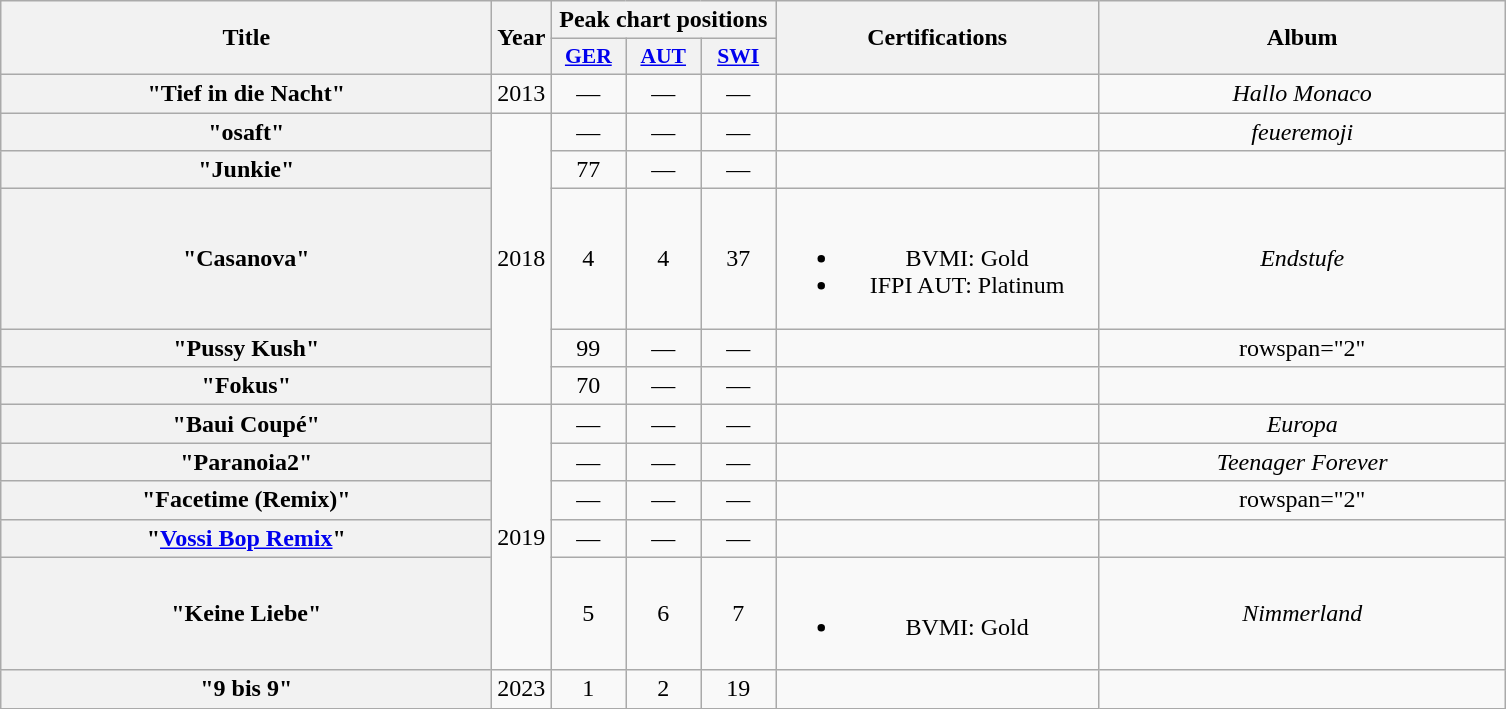<table class="wikitable plainrowheaders" style="text-align:center;">
<tr>
<th scope="col" rowspan="2" style="width:20em;">Title</th>
<th scope="col" rowspan="2" style="width:1em;">Year</th>
<th scope="col" colspan="3">Peak chart positions</th>
<th scope="col" rowspan="2" style="width:13em;">Certifications</th>
<th scope="col" rowspan="2" style="width:16.5em;">Album</th>
</tr>
<tr>
<th scope="col" style="width:3em;font-size:90%;"><a href='#'>GER</a><br></th>
<th scope="col" style="width:3em;font-size:90%;"><a href='#'>AUT</a><br></th>
<th scope="col" style="width:3em;font-size:90%;"><a href='#'>SWI</a><br></th>
</tr>
<tr>
<th scope="row">"Tief in die Nacht"<br></th>
<td>2013</td>
<td>—</td>
<td>—</td>
<td>—</td>
<td></td>
<td><em>Hallo Monaco</em></td>
</tr>
<tr>
<th scope="row">"osaft"<br></th>
<td rowspan="5">2018</td>
<td>—</td>
<td>—</td>
<td>—</td>
<td></td>
<td><em>feueremoji</em></td>
</tr>
<tr>
<th scope="row">"Junkie"<br></th>
<td>77</td>
<td>—</td>
<td>—</td>
<td></td>
<td></td>
</tr>
<tr>
<th scope="row">"Casanova"<br></th>
<td>4</td>
<td>4</td>
<td>37</td>
<td><br><ul><li>BVMI: Gold</li><li>IFPI AUT: Platinum</li></ul></td>
<td><em>Endstufe</em></td>
</tr>
<tr>
<th scope="row">"Pussy Kush"<br></th>
<td>99</td>
<td>—</td>
<td>—</td>
<td></td>
<td>rowspan="2" </td>
</tr>
<tr>
<th scope="row">"Fokus"<br></th>
<td>70</td>
<td>—</td>
<td>—</td>
<td></td>
</tr>
<tr>
<th scope="row">"Baui Coupé"<br></th>
<td rowspan="5">2019</td>
<td>—</td>
<td>—</td>
<td>—</td>
<td></td>
<td><em>Europa</em></td>
</tr>
<tr>
<th scope="row">"Paranoia2"<br></th>
<td>—</td>
<td>—</td>
<td>—</td>
<td></td>
<td><em>Teenager Forever</em></td>
</tr>
<tr>
<th scope="row">"Facetime (Remix)"<br></th>
<td>—</td>
<td>—</td>
<td>—</td>
<td></td>
<td>rowspan="2" </td>
</tr>
<tr>
<th scope="row">"<a href='#'>Vossi Bop Remix</a>"<br></th>
<td>—</td>
<td>—</td>
<td>—</td>
<td></td>
</tr>
<tr>
<th scope="row">"Keine Liebe"<br></th>
<td>5</td>
<td>6</td>
<td>7</td>
<td><br><ul><li>BVMI: Gold</li></ul></td>
<td><em>Nimmerland</em></td>
</tr>
<tr>
<th scope="row">"9 bis 9"<br></th>
<td>2023</td>
<td>1</td>
<td>2</td>
<td>19</td>
<td></td>
<td></td>
</tr>
</table>
